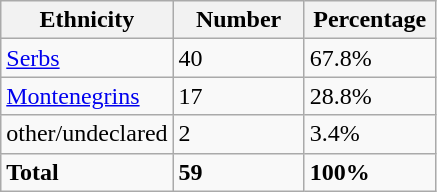<table class="wikitable">
<tr>
<th width="100px">Ethnicity</th>
<th width="80px">Number</th>
<th width="80px">Percentage</th>
</tr>
<tr>
<td><a href='#'>Serbs</a></td>
<td>40</td>
<td>67.8%</td>
</tr>
<tr>
<td><a href='#'>Montenegrins</a></td>
<td>17</td>
<td>28.8%</td>
</tr>
<tr>
<td>other/undeclared</td>
<td>2</td>
<td>3.4%</td>
</tr>
<tr>
<td><strong>Total</strong></td>
<td><strong>59</strong></td>
<td><strong>100%</strong></td>
</tr>
</table>
